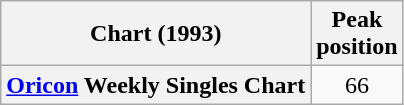<table class="wikitable plainrowheaders" style="text-align:center;">
<tr>
<th>Chart (1993)</th>
<th>Peak<br>position</th>
</tr>
<tr>
<th scope="row"><a href='#'>Oricon</a> Weekly Singles Chart</th>
<td>66</td>
</tr>
</table>
